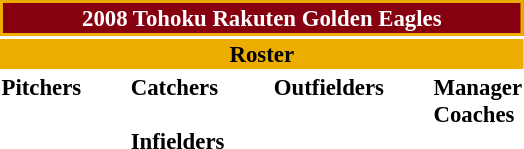<table class="toccolours" style="font-size: 95%;">
<tr>
<th colspan="10" style="background:#870010; color:#FFFFFF; text-align:center; border:2px solid #ecac00">2008 Tohoku Rakuten Golden Eagles</th>
</tr>
<tr>
<td colspan="10" style="background:#ecac00; color:#000000; text-align:center;"><strong>Roster</strong></td>
</tr>
<tr>
<td valign="top"><strong>Pitchers</strong><br>




















</td>
<td style="width:25px;"></td>
<td valign="top"><strong>Catchers</strong><br>




<br><strong>Infielders</strong>













</td>
<td style="width:25px;"></td>
<td valign="top"><strong>Outfielders</strong><br>









</td>
<td style="width:25px;"></td>
<td valign="top"><strong>Manager</strong><br>
<strong>Coaches</strong>
 
 
 
 
 
 
 
 
 </td>
</tr>
</table>
